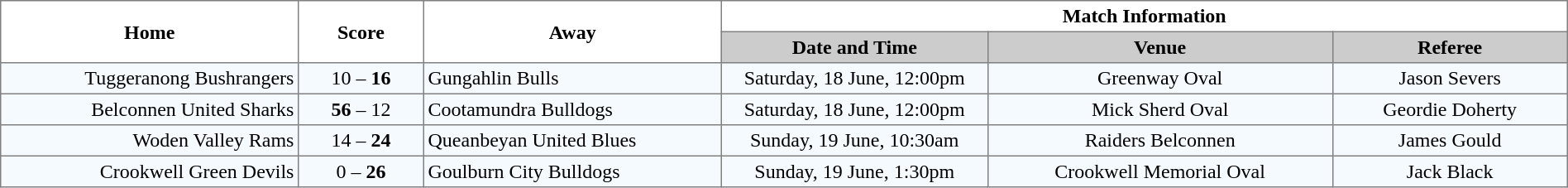<table border="1" cellpadding="3" cellspacing="0" width="100%" style="border-collapse:collapse;  text-align:center;">
<tr>
<th rowspan="2" width="19%">Home</th>
<th rowspan="2" width="8%">Score</th>
<th rowspan="2" width="19%">Away</th>
<th colspan="3">Match Information</th>
</tr>
<tr style="background:#CCCCCC">
<th width="17%">Date and Time</th>
<th width="22%">Venue</th>
<th width="50%">Referee</th>
</tr>
<tr style="text-align:center; background:#f5faff;">
<td align="right">Tuggeranong Bushrangers </td>
<td>10 – <strong>16</strong></td>
<td align="left"> Gungahlin Bulls</td>
<td>Saturday, 18 June, 12:00pm</td>
<td>Greenway Oval</td>
<td>Jason Severs</td>
</tr>
<tr style="text-align:center; background:#f5faff;">
<td align="right">Belconnen United Sharks </td>
<td><strong>56</strong> – 12</td>
<td align="left"> Cootamundra Bulldogs</td>
<td>Saturday, 18 June, 12:00pm</td>
<td>Mick Sherd Oval</td>
<td>Geordie Doherty</td>
</tr>
<tr style="text-align:center; background:#f5faff;">
<td align="right">Woden Valley Rams </td>
<td>14 – <strong>24</strong></td>
<td align="left"> Queanbeyan United Blues</td>
<td>Sunday, 19 June, 10:30am</td>
<td>Raiders Belconnen</td>
<td>James Gould</td>
</tr>
<tr style="text-align:center; background:#f5faff;">
<td align="right">Crookwell Green Devils </td>
<td>0 – <strong>26</strong></td>
<td align="left"> Goulburn City Bulldogs</td>
<td>Sunday, 19 June, 1:30pm</td>
<td>Crookwell Memorial Oval</td>
<td>Jack Black</td>
</tr>
</table>
